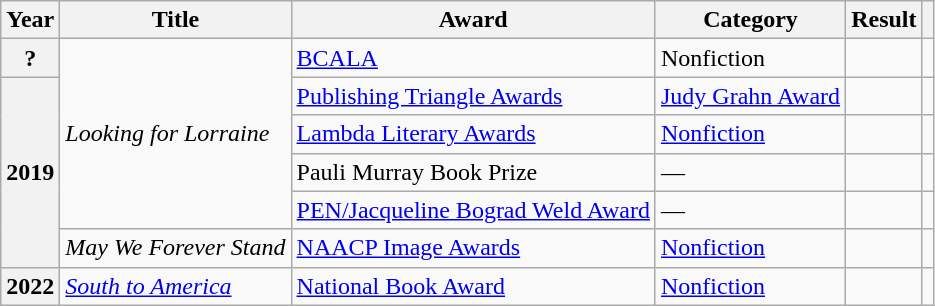<table class="wikitable sortable">
<tr>
<th>Year</th>
<th>Title</th>
<th>Award</th>
<th>Category</th>
<th>Result</th>
<th></th>
</tr>
<tr>
<th>?</th>
<td rowspan="5"><em>Looking for Lorraine</em></td>
<td><a href='#'>BCALA</a></td>
<td>Nonfiction</td>
<td></td>
<td></td>
</tr>
<tr>
<th rowspan="5">2019</th>
<td><a href='#'>Publishing Triangle Awards</a></td>
<td><a href='#'>Judy Grahn Award</a></td>
<td></td>
<td></td>
</tr>
<tr>
<td><a href='#'>Lambda Literary Awards</a></td>
<td><a href='#'>Nonfiction</a></td>
<td></td>
<td></td>
</tr>
<tr>
<td>Pauli Murray Book Prize</td>
<td>—</td>
<td></td>
<td></td>
</tr>
<tr>
<td><a href='#'>PEN/Jacqueline Bograd Weld Award</a></td>
<td>—</td>
<td></td>
<td></td>
</tr>
<tr>
<td><em>May We Forever Stand</em></td>
<td><a href='#'>NAACP Image Awards</a></td>
<td><a href='#'>Nonfiction</a></td>
<td></td>
<td></td>
</tr>
<tr>
<th>2022</th>
<td><em><a href='#'>South to America</a></em></td>
<td><a href='#'>National Book Award</a></td>
<td><a href='#'>Nonfiction</a></td>
<td></td>
<td></td>
</tr>
</table>
